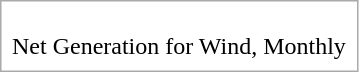<table style="border:solid 1px #aaa;" cellpadding="7" cellspacing="0">
<tr>
<td></td>
</tr>
<tr>
<td>Net Generation for Wind, Monthly</td>
</tr>
</table>
